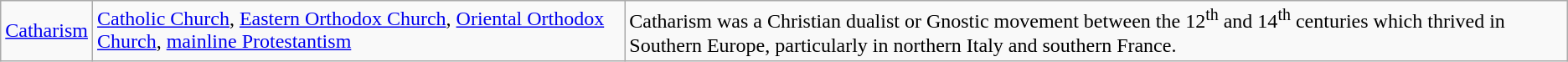<table class="wikitable">
<tr>
<td><a href='#'>Catharism</a></td>
<td><a href='#'>Catholic Church</a>, <a href='#'>Eastern Orthodox Church</a>, <a href='#'>Oriental Orthodox Church</a>, <a href='#'>mainline Protestantism</a></td>
<td>Catharism was a Christian dualist or Gnostic movement between the 12<sup>th</sup> and 14<sup>th</sup> centuries which thrived in Southern Europe, particularly in northern Italy and southern France.</td>
</tr>
</table>
